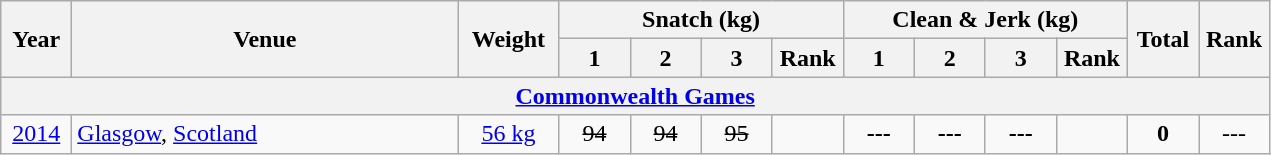<table class = "wikitable" style="text-align:center;">
<tr>
<th rowspan=2 width=40>Year</th>
<th rowspan=2 width=250>Venue</th>
<th rowspan=2 width=60>Weight</th>
<th colspan=4>Snatch (kg)</th>
<th colspan=4>Clean & Jerk (kg)</th>
<th rowspan=2 width=40>Total</th>
<th rowspan=2 width=40>Rank</th>
</tr>
<tr>
<th width=40>1</th>
<th width=40>2</th>
<th width=40>3</th>
<th width=40>Rank</th>
<th width=40>1</th>
<th width=40>2</th>
<th width=40>3</th>
<th width=40>Rank</th>
</tr>
<tr>
<th colspan=13><a href='#'>Commonwealth Games</a></th>
</tr>
<tr>
<td><a href='#'>2014</a></td>
<td align=left> <a href='#'>Glasgow</a>, <a href='#'>Scotland</a></td>
<td><a href='#'>56 kg</a></td>
<td><s>94</s></td>
<td><s>94</s></td>
<td><s>95</s></td>
<td></td>
<td><strong>---</strong></td>
<td><strong>---</strong></td>
<td><strong>---</strong></td>
<td></td>
<td><strong>0</strong></td>
<td>---</td>
</tr>
</table>
